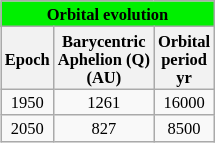<table class=wikitable style="text-align:center; font-size:11px; float:right; margin:2px">
<tr bgcolor= style="font-size: smaller;">
<td colspan="8" style="text-align:center;"><strong>Orbital evolution</strong></td>
</tr>
<tr>
<th>Epoch</th>
<th>Barycentric<br>Aphelion (Q)<br>(AU)</th>
<th>Orbital<br>period<br>yr</th>
</tr>
<tr>
<td>1950</td>
<td>1261</td>
<td>16000</td>
</tr>
<tr>
<td>2050</td>
<td>827</td>
<td>8500</td>
</tr>
</table>
